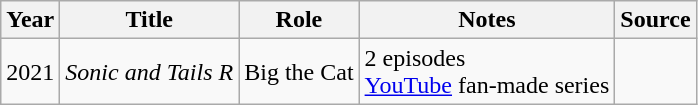<table class="wikitable sortable plainrowheaders">
<tr>
<th>Year</th>
<th>Title</th>
<th>Role</th>
<th class="unsortable">Notes</th>
<th class="unsortable">Source</th>
</tr>
<tr>
<td>2021</td>
<td><em>Sonic and Tails R</em></td>
<td>Big the Cat</td>
<td>2 episodes<br><a href='#'>YouTube</a> fan-made series</td>
<td></td>
</tr>
</table>
